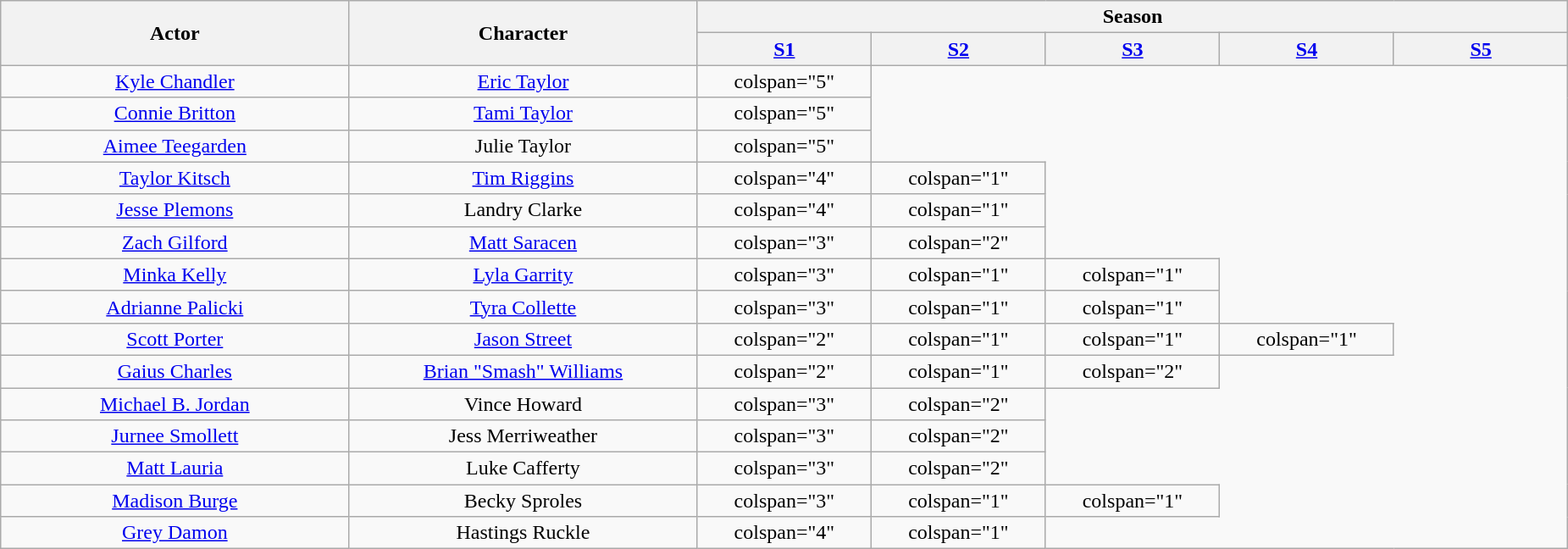<table class="wikitable plainrowheaders" style="text-align:center">
<tr>
<th rowspan="2" width="14%" scope="col">Actor</th>
<th rowspan="2" width="14%" scope="col">Character</th>
<th colspan="5">Season</th>
</tr>
<tr>
<th width="7%" scope="col"><a href='#'>S1</a></th>
<th width="7%" scope="col"><a href='#'>S2</a></th>
<th width="7%" scope="col"><a href='#'>S3</a></th>
<th width="7%" scope="col"><a href='#'>S4</a></th>
<th width="7%" scope="col"><a href='#'>S5</a></th>
</tr>
<tr>
<td><a href='#'>Kyle Chandler</a></td>
<td><a href='#'>Eric Taylor</a></td>
<td>colspan="5" </td>
</tr>
<tr>
<td><a href='#'>Connie Britton</a></td>
<td><a href='#'>Tami Taylor</a></td>
<td>colspan="5" </td>
</tr>
<tr>
<td><a href='#'>Aimee Teegarden</a></td>
<td>Julie Taylor</td>
<td>colspan="5" </td>
</tr>
<tr>
<td><a href='#'>Taylor Kitsch</a></td>
<td><a href='#'>Tim Riggins</a></td>
<td>colspan="4" </td>
<td>colspan="1" </td>
</tr>
<tr>
<td><a href='#'>Jesse Plemons</a></td>
<td>Landry Clarke</td>
<td>colspan="4" </td>
<td>colspan="1" </td>
</tr>
<tr>
<td><a href='#'>Zach Gilford</a></td>
<td><a href='#'>Matt Saracen</a></td>
<td>colspan="3" </td>
<td>colspan="2" </td>
</tr>
<tr>
<td><a href='#'>Minka Kelly</a></td>
<td><a href='#'>Lyla Garrity</a></td>
<td>colspan="3" </td>
<td>colspan="1" </td>
<td>colspan="1" </td>
</tr>
<tr>
<td><a href='#'>Adrianne Palicki</a></td>
<td><a href='#'>Tyra Collette</a></td>
<td>colspan="3" </td>
<td>colspan="1" </td>
<td>colspan="1" </td>
</tr>
<tr>
<td><a href='#'>Scott Porter</a></td>
<td><a href='#'>Jason Street</a></td>
<td>colspan="2" </td>
<td>colspan="1" </td>
<td>colspan="1" </td>
<td>colspan="1" </td>
</tr>
<tr>
<td><a href='#'>Gaius Charles</a></td>
<td><a href='#'>Brian "Smash" Williams</a></td>
<td>colspan="2" </td>
<td>colspan="1" </td>
<td>colspan="2" </td>
</tr>
<tr>
<td><a href='#'>Michael B. Jordan</a></td>
<td>Vince Howard</td>
<td>colspan="3" </td>
<td>colspan="2" </td>
</tr>
<tr>
<td><a href='#'>Jurnee Smollett</a></td>
<td>Jess Merriweather</td>
<td>colspan="3" </td>
<td>colspan="2" </td>
</tr>
<tr>
<td><a href='#'>Matt Lauria</a></td>
<td>Luke Cafferty</td>
<td>colspan="3" </td>
<td>colspan="2" </td>
</tr>
<tr>
<td><a href='#'>Madison Burge</a></td>
<td>Becky Sproles</td>
<td>colspan="3" </td>
<td>colspan="1" </td>
<td>colspan="1" </td>
</tr>
<tr>
<td><a href='#'>Grey Damon</a></td>
<td>Hastings Ruckle</td>
<td>colspan="4" </td>
<td>colspan="1" </td>
</tr>
</table>
